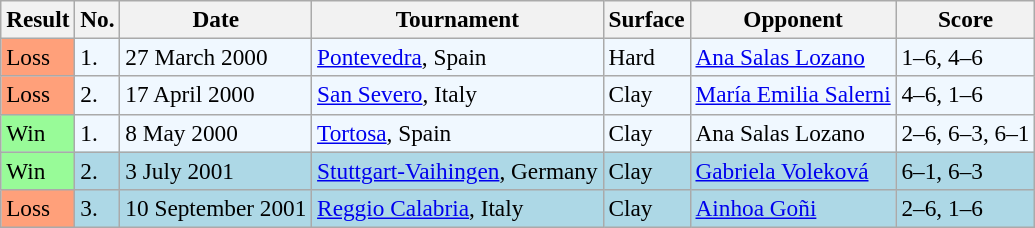<table class="sortable wikitable" style=font-size:97%>
<tr>
<th>Result</th>
<th>No.</th>
<th>Date</th>
<th>Tournament</th>
<th>Surface</th>
<th>Opponent</th>
<th class="unsortable">Score</th>
</tr>
<tr style="background:#f0f8ff;">
<td style="background:#ffa07a;">Loss</td>
<td>1.</td>
<td>27 March 2000</td>
<td><a href='#'>Pontevedra</a>, Spain</td>
<td>Hard</td>
<td> <a href='#'>Ana Salas Lozano</a></td>
<td>1–6, 4–6</td>
</tr>
<tr style="background:#f0f8ff;">
<td style="background:#ffa07a;">Loss</td>
<td>2.</td>
<td>17 April 2000</td>
<td><a href='#'>San Severo</a>, Italy</td>
<td>Clay</td>
<td> <a href='#'>María Emilia Salerni</a></td>
<td>4–6, 1–6</td>
</tr>
<tr style="background:#f0f8ff;">
<td style="background:#98fb98;">Win</td>
<td>1.</td>
<td>8 May 2000</td>
<td><a href='#'>Tortosa</a>, Spain</td>
<td>Clay</td>
<td> Ana Salas Lozano</td>
<td>2–6, 6–3, 6–1</td>
</tr>
<tr style="background:lightblue;">
<td style="background:#98fb98;">Win</td>
<td>2.</td>
<td>3 July 2001</td>
<td><a href='#'>Stuttgart-Vaihingen</a>, Germany</td>
<td>Clay</td>
<td> <a href='#'>Gabriela Voleková</a></td>
<td>6–1, 6–3</td>
</tr>
<tr style="background:lightblue;">
<td style="background:#ffa07a;">Loss</td>
<td>3.</td>
<td>10 September 2001</td>
<td><a href='#'>Reggio Calabria</a>, Italy</td>
<td>Clay</td>
<td> <a href='#'>Ainhoa Goñi</a></td>
<td>2–6, 1–6</td>
</tr>
</table>
